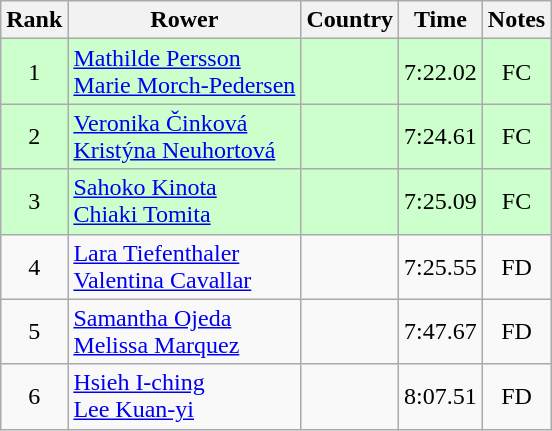<table class="wikitable" style="text-align:center">
<tr>
<th>Rank</th>
<th>Rower</th>
<th>Country</th>
<th>Time</th>
<th>Notes</th>
</tr>
<tr bgcolor=ccffcc>
<td>1</td>
<td align="left"><a href='#'>Mathilde Persson</a><br><a href='#'>Marie Morch-Pedersen</a></td>
<td align="left"></td>
<td>7:22.02</td>
<td>FC</td>
</tr>
<tr bgcolor=ccffcc>
<td>2</td>
<td align="left"><a href='#'>Veronika Činková</a><br><a href='#'>Kristýna Neuhortová</a></td>
<td align="left"></td>
<td>7:24.61</td>
<td>FC</td>
</tr>
<tr bgcolor=ccffcc>
<td>3</td>
<td align="left"><a href='#'>Sahoko Kinota</a><br><a href='#'>Chiaki Tomita</a></td>
<td align="left"></td>
<td>7:25.09</td>
<td>FC</td>
</tr>
<tr>
<td>4</td>
<td align="left"><a href='#'>Lara Tiefenthaler</a><br><a href='#'>Valentina Cavallar</a></td>
<td align="left"></td>
<td>7:25.55</td>
<td>FD</td>
</tr>
<tr>
<td>5</td>
<td align="left"><a href='#'>Samantha Ojeda</a><br><a href='#'>Melissa Marquez</a></td>
<td align="left"></td>
<td>7:47.67</td>
<td>FD</td>
</tr>
<tr>
<td>6</td>
<td align="left"><a href='#'>Hsieh I-ching</a><br><a href='#'>Lee Kuan-yi</a></td>
<td align="left"></td>
<td>8:07.51</td>
<td>FD</td>
</tr>
</table>
